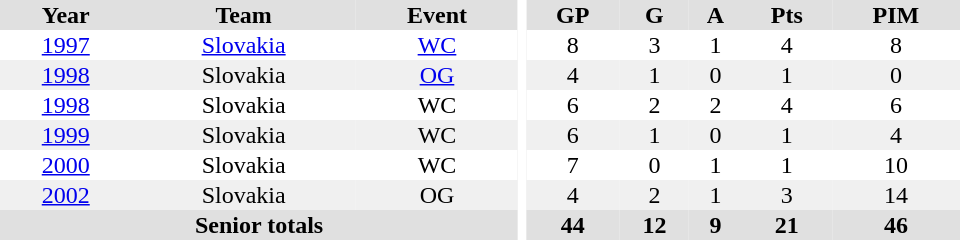<table border="0" cellpadding="1" cellspacing="0" ID="Table3" style="text-align:center; width:40em">
<tr ALIGN="center" bgcolor="#e0e0e0">
<th>Year</th>
<th>Team</th>
<th>Event</th>
<th rowspan="99" bgcolor="#ffffff"></th>
<th>GP</th>
<th>G</th>
<th>A</th>
<th>Pts</th>
<th>PIM</th>
</tr>
<tr>
<td><a href='#'>1997</a></td>
<td><a href='#'>Slovakia</a></td>
<td><a href='#'>WC</a></td>
<td>8</td>
<td>3</td>
<td>1</td>
<td>4</td>
<td>8</td>
</tr>
<tr bgcolor="#f0f0f0">
<td><a href='#'>1998</a></td>
<td>Slovakia</td>
<td><a href='#'>OG</a></td>
<td>4</td>
<td>1</td>
<td>0</td>
<td>1</td>
<td>0</td>
</tr>
<tr>
<td><a href='#'>1998</a></td>
<td>Slovakia</td>
<td>WC</td>
<td>6</td>
<td>2</td>
<td>2</td>
<td>4</td>
<td>6</td>
</tr>
<tr bgcolor="#f0f0f0">
<td><a href='#'>1999</a></td>
<td>Slovakia</td>
<td>WC</td>
<td>6</td>
<td>1</td>
<td>0</td>
<td>1</td>
<td>4</td>
</tr>
<tr>
<td><a href='#'>2000</a></td>
<td>Slovakia</td>
<td>WC</td>
<td>7</td>
<td>0</td>
<td>1</td>
<td>1</td>
<td>10</td>
</tr>
<tr bgcolor="#f0f0f0">
<td><a href='#'>2002</a></td>
<td>Slovakia</td>
<td>OG</td>
<td>4</td>
<td>2</td>
<td>1</td>
<td>3</td>
<td>14</td>
</tr>
<tr bgcolor="#e0e0e0">
<th colspan="3">Senior totals</th>
<th>44</th>
<th>12</th>
<th>9</th>
<th>21</th>
<th>46</th>
</tr>
</table>
